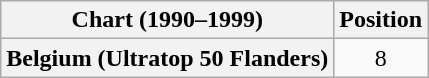<table class="wikitable plainrowheaders" style="text-align:center">
<tr>
<th>Chart (1990–1999)</th>
<th>Position</th>
</tr>
<tr>
<th scope="row">Belgium (Ultratop 50 Flanders)</th>
<td>8</td>
</tr>
</table>
